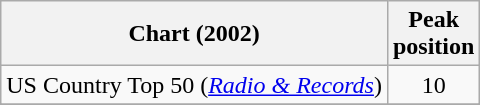<table class="wikitable sortable">
<tr>
<th align="left">Chart (2002)</th>
<th align="center">Peak<br>position</th>
</tr>
<tr>
<td>US Country Top 50 (<em><a href='#'>Radio & Records</a></em>)</td>
<td align="center">10</td>
</tr>
<tr>
</tr>
<tr>
</tr>
</table>
